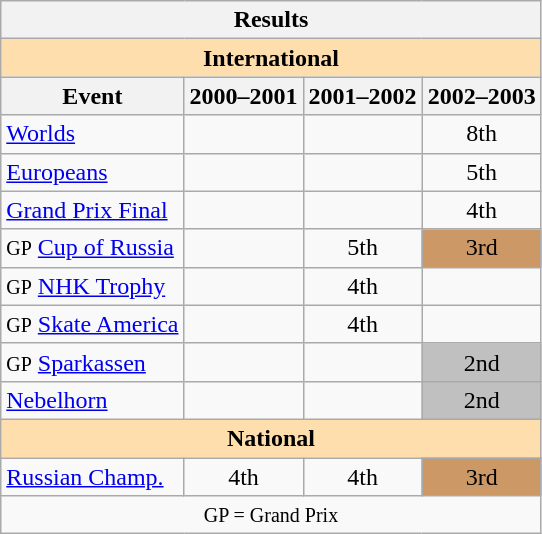<table class="wikitable" style="text-align:center">
<tr>
<th colspan=4 align=center><strong>Results</strong></th>
</tr>
<tr>
<th style="background-color: #ffdead; " colspan=4 align=center><strong>International</strong></th>
</tr>
<tr>
<th>Event</th>
<th>2000–2001</th>
<th>2001–2002</th>
<th>2002–2003</th>
</tr>
<tr>
<td align=left><a href='#'>Worlds</a></td>
<td></td>
<td></td>
<td>8th</td>
</tr>
<tr>
<td align=left><a href='#'>Europeans</a></td>
<td></td>
<td></td>
<td>5th</td>
</tr>
<tr>
<td align=left><a href='#'>Grand Prix Final</a></td>
<td></td>
<td></td>
<td>4th</td>
</tr>
<tr>
<td align=left><small>GP</small> <a href='#'>Cup of Russia</a></td>
<td></td>
<td>5th</td>
<td bgcolor=cc9966>3rd</td>
</tr>
<tr>
<td align=left><small>GP</small> <a href='#'>NHK Trophy</a></td>
<td></td>
<td>4th</td>
<td></td>
</tr>
<tr>
<td align=left><small>GP</small> <a href='#'>Skate America</a></td>
<td></td>
<td>4th</td>
<td></td>
</tr>
<tr>
<td align=left><small>GP</small> <a href='#'>Sparkassen</a></td>
<td></td>
<td></td>
<td bgcolor=silver>2nd</td>
</tr>
<tr>
<td align=left><a href='#'>Nebelhorn</a></td>
<td></td>
<td></td>
<td bgcolor=silver>2nd</td>
</tr>
<tr>
<th style="background-color: #ffdead; " colspan=4 align=center><strong>National</strong></th>
</tr>
<tr>
<td align=left><a href='#'>Russian Champ.</a></td>
<td>4th</td>
<td>4th</td>
<td bgcolor=cc9966>3rd</td>
</tr>
<tr>
<td colspan=4 align=center><small> GP = Grand Prix </small></td>
</tr>
</table>
